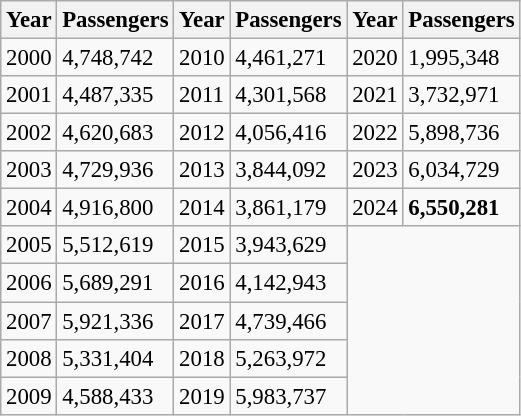<table class="wikitable" style="font-size: 95%">
<tr>
<th>Year</th>
<th>Passengers</th>
<th>Year</th>
<th>Passengers</th>
<th>Year</th>
<th>Passengers</th>
</tr>
<tr>
<td>2000</td>
<td>4,748,742</td>
<td>2010</td>
<td>4,461,271</td>
<td>2020</td>
<td>1,995,348</td>
</tr>
<tr>
<td>2001</td>
<td>4,487,335</td>
<td>2011</td>
<td>4,301,568</td>
<td>2021</td>
<td>3,732,971</td>
</tr>
<tr>
<td>2002</td>
<td>4,620,683</td>
<td>2012</td>
<td>4,056,416</td>
<td>2022</td>
<td>5,898,736</td>
</tr>
<tr>
<td>2003</td>
<td>4,729,936</td>
<td>2013</td>
<td>3,844,092</td>
<td>2023</td>
<td>6,034,729</td>
</tr>
<tr>
<td>2004</td>
<td>4,916,800</td>
<td>2014</td>
<td>3,861,179</td>
<td>2024</td>
<td><strong>6,550,281</strong></td>
</tr>
<tr>
<td>2005</td>
<td>5,512,619</td>
<td>2015</td>
<td>3,943,629</td>
</tr>
<tr>
<td>2006</td>
<td>5,689,291</td>
<td>2016</td>
<td>4,142,943</td>
</tr>
<tr>
<td>2007</td>
<td>5,921,336</td>
<td>2017</td>
<td>4,739,466</td>
</tr>
<tr>
<td>2008</td>
<td>5,331,404</td>
<td>2018</td>
<td>5,263,972</td>
</tr>
<tr>
<td>2009</td>
<td>4,588,433</td>
<td>2019</td>
<td>5,983,737</td>
</tr>
</table>
